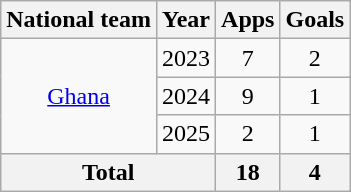<table class="wikitable" style="text-align:center">
<tr>
<th>National team</th>
<th>Year</th>
<th>Apps</th>
<th>Goals</th>
</tr>
<tr>
<td rowspan="3"><a href='#'>Ghana</a></td>
<td>2023</td>
<td>7</td>
<td>2</td>
</tr>
<tr>
<td>2024</td>
<td>9</td>
<td>1</td>
</tr>
<tr>
<td>2025</td>
<td>2</td>
<td>1</td>
</tr>
<tr>
<th colspan="2">Total</th>
<th>18</th>
<th>4</th>
</tr>
</table>
